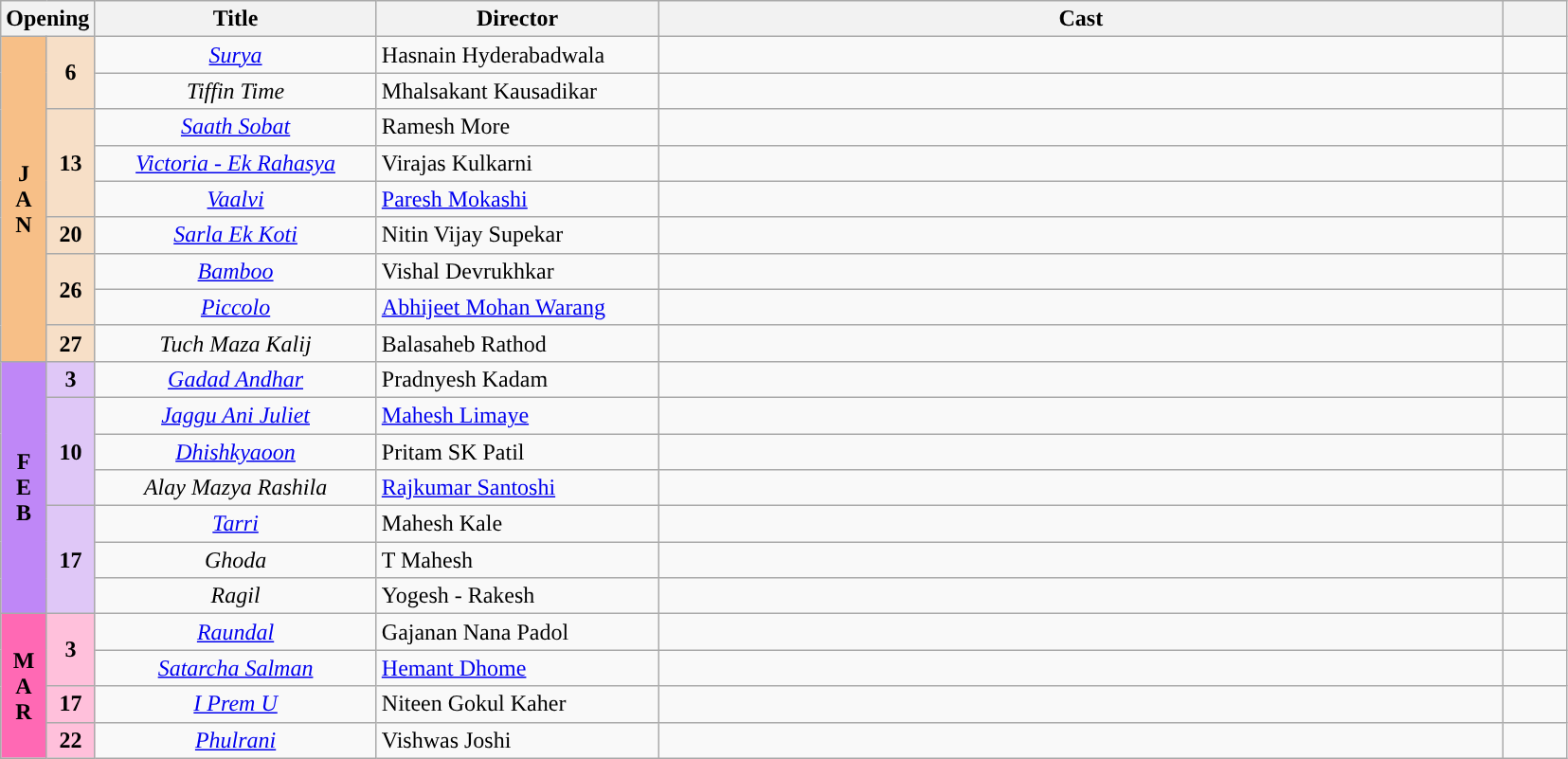<table class="wikitable sortable">
<tr>
<th colspan="2" style="width:6%">Opening</th>
<th style="width:18%">Title</th>
<th style="width:18%">Director</th>
<th>Cast</th>
<th style="width:4%;"></th>
</tr>
<tr>
<th rowspan="9" style="text-align:center; background:#f7bf87; text color:#000;">J<br>A<br>N</th>
<td rowspan="2" style="text-align:center; background:#f7dfc7"><strong>6</strong></td>
<td style="text-align:center"><em><a href='#'>Surya</a></em></td>
<td>Hasnain Hyderabadwala</td>
<td></td>
<td style="text-align:center"></td>
</tr>
<tr>
<td style="text-align:center"><em>Tiffin Time</em></td>
<td>Mhalsakant Kausadikar</td>
<td></td>
<td style="text-align:center"></td>
</tr>
<tr>
<td rowspan="3" style="text-align:center; background:#f7dfc7"><strong>13</strong></td>
<td style="text-align:center"><em><a href='#'>Saath Sobat</a></em></td>
<td>Ramesh More</td>
<td></td>
<td style="text-align:center"></td>
</tr>
<tr>
<td style="text-align:center"><em><a href='#'>Victoria - Ek Rahasya</a></em></td>
<td>Virajas Kulkarni</td>
<td></td>
<td style="text-align:center"></td>
</tr>
<tr>
<td style="text-align:center"><em><a href='#'>Vaalvi</a></em></td>
<td><a href='#'>Paresh Mokashi</a></td>
<td></td>
<td style="text-align:center"></td>
</tr>
<tr>
<td rowspan="1" style="text-align:center; background:#f7dfc7"><strong>20</strong></td>
<td style="text-align:center"><em><a href='#'>Sarla Ek Koti</a></em></td>
<td>Nitin Vijay Supekar</td>
<td></td>
<td style="text-align:center"></td>
</tr>
<tr>
<td rowspan="2" style="text-align:center; background:#f7dfc7"><strong>26</strong></td>
<td style="text-align:center"><em><a href='#'>Bamboo</a></em></td>
<td>Vishal Devrukhkar</td>
<td></td>
<td style="text-align:center"></td>
</tr>
<tr>
<td style="text-align:center"><em><a href='#'>Piccolo</a></em></td>
<td><a href='#'>Abhijeet Mohan Warang</a></td>
<td></td>
<td style="text-align:center"></td>
</tr>
<tr>
<td rowspan="1" style="text-align:center; background:#f7dfc7"><strong>27</strong></td>
<td style="text-align:center"><em>Tuch Maza Kalij</em></td>
<td>Balasaheb Rathod</td>
<td></td>
<td style="text-align:center"></td>
</tr>
<tr>
<th rowspan="7" style="text-align:center; background:#bf87f7; textcolor:#000;">F<br>E<br>B</th>
<td rowspan="1" style="text-align:center; background:#dfc7f7"><strong>3</strong></td>
<td style="text-align:center"><em><a href='#'>Gadad Andhar</a></em></td>
<td>Pradnyesh Kadam</td>
<td></td>
<td style="text-align:center"></td>
</tr>
<tr>
<td rowspan="3" style="text-align:center; background:#dfc7f7"><strong>10</strong></td>
<td style="text-align:center"><em><a href='#'>Jaggu Ani Juliet</a></em></td>
<td><a href='#'>Mahesh Limaye</a></td>
<td></td>
<td style="text-align:center"></td>
</tr>
<tr>
<td style="text-align:center"><em><a href='#'>Dhishkyaoon</a></em></td>
<td>Pritam SK Patil</td>
<td></td>
<td style="text-align:center"></td>
</tr>
<tr>
<td style="text-align:center"><em>Alay Mazya Rashila</em></td>
<td><a href='#'>Rajkumar Santoshi</a></td>
<td></td>
<td style="text-align:center"></td>
</tr>
<tr>
<td rowspan="3" style="text-align:center; background:#dfc7f7"><strong>17</strong></td>
<td style="text-align:center"><em><a href='#'>Tarri</a></em></td>
<td>Mahesh Kale</td>
<td></td>
<td style="text-align:center"></td>
</tr>
<tr>
<td style="text-align:center"><em>Ghoda</em></td>
<td>T Mahesh</td>
<td></td>
<td style="text-align:center"></td>
</tr>
<tr>
<td style="text-align:center"><em>Ragil</em></td>
<td>Yogesh - Rakesh</td>
<td></td>
<td style="text-align:center"></td>
</tr>
<tr>
<th rowspan="6" style="text-align:center; background:#FF69B4; textcolor:#000;">M<br>A<br>R</th>
<td rowspan="2" style="text-align:center; background:#ffc0db"><strong>3</strong></td>
<td style="text-align:center"><em><a href='#'>Raundal</a></em></td>
<td>Gajanan Nana Padol</td>
<td></td>
<td style="text-align:center"></td>
</tr>
<tr>
<td style="text-align:center"><em><a href='#'>Satarcha Salman</a></em></td>
<td><a href='#'>Hemant Dhome</a></td>
<td></td>
<td style="text-align:center"></td>
</tr>
<tr>
<th rowspan="1" style="text-align:center; background:#ffc0db"textcolor:#000;"><strong>17</strong></th>
<td style="text-align:center"><em><a href='#'>I Prem U</a></em></td>
<td>Niteen Gokul Kaher</td>
<td></td>
<td style="text-align:center"></td>
</tr>
<tr>
<th rowspan="1" style="text-align:center; background:#ffc0db"textcolor:#000;"><strong>22</strong></th>
<td style="text-align:center"><em><a href='#'>Phulrani</a></em></td>
<td>Vishwas Joshi</td>
<td></td>
<td style="text-align:center"></td>
</tr>
</table>
